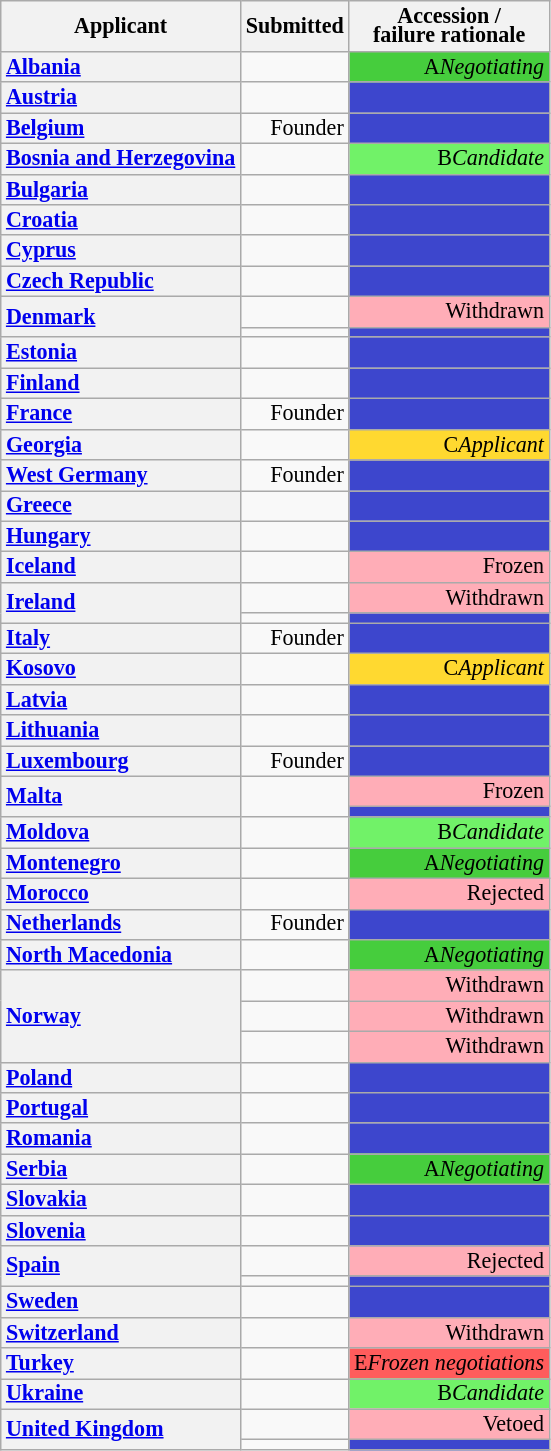<table class="wikitable sortable" style="float:left; margin:10px; margin-right:20px; font-size:92%; white-space:nowrap; clear:right; line-height:92%; text-align:right">
<tr>
<th>Applicant</th>
<th>Submitted</th>
<th>Accession / <br>failure rationale</th>
</tr>
<tr>
<th style="text-align:left"> <a href='#'>Albania</a></th>
<td></td>
<td style="background:#46cd3d"><span>A</span><em>Negotiating</em></td>
</tr>
<tr>
<th style="text-align:left"> <a href='#'>Austria</a></th>
<td></td>
<td style="background:#3d46cd; color:white"></td>
</tr>
<tr>
<th style="text-align:left"> <a href='#'>Belgium</a></th>
<td><span></span>Founder</td>
<td style="background:#3d46cd; color:white"></td>
</tr>
<tr>
<th style="text-align:left"> <a href='#'>Bosnia and Herzegovina</a></th>
<td></td>
<td style="background:#71f268"><span>B</span><em>Candidate</em></td>
</tr>
<tr>
<th style="text-align:left"> <a href='#'>Bulgaria</a></th>
<td></td>
<td style="background:#3d46cd; color:white"></td>
</tr>
<tr>
<th style="text-align:left"> <a href='#'>Croatia</a></th>
<td></td>
<td style="background:#3d46cd; color:white"></td>
</tr>
<tr>
<th style="text-align:left"> <a href='#'>Cyprus</a></th>
<td></td>
<td style="background:#3d46cd; color:white"></td>
</tr>
<tr>
<th style="text-align:left"> <a href='#'>Czech Republic</a></th>
<td></td>
<td style="background:#3d46cd; color:white"></td>
</tr>
<tr>
<th style="text-align:left" rowspan=2> <a href='#'>Denmark</a></th>
<td></td>
<td style="background:#ffadb7"><span></span>Withdrawn</td>
</tr>
<tr>
<td></td>
<td style="background:#3d46cd; color:white"></td>
</tr>
<tr>
<th style="text-align:left"> <a href='#'>Estonia</a></th>
<td></td>
<td style="background:#3d46cd; color:white"></td>
</tr>
<tr>
<th style="text-align:left"> <a href='#'>Finland</a></th>
<td></td>
<td style="background:#3d46cd; color:white"></td>
</tr>
<tr>
<th style="text-align:left"> <a href='#'>France</a></th>
<td><span></span>Founder</td>
<td style="background:#3d46cd; color:white"></td>
</tr>
<tr>
<th style="text-align:left"> <a href='#'>Georgia</a></th>
<td></td>
<td style="background:#ffd930"><span>C</span><em>Applicant</em></td>
</tr>
<tr>
<th style="text-align:left"> <a href='#'>West Germany</a></th>
<td><span></span>Founder</td>
<td style="background:#3d46cd; color:white"></td>
</tr>
<tr>
<th style="text-align:left"> <a href='#'>Greece</a></th>
<td></td>
<td style="background:#3d46cd; color:white"></td>
</tr>
<tr>
<th style="text-align:left"> <a href='#'>Hungary</a></th>
<td></td>
<td style="background:#3d46cd; color:white"></td>
</tr>
<tr>
<th style="text-align:left"> <a href='#'>Iceland</a></th>
<td></td>
<td style="background:#ffadb7"><span></span> Frozen</td>
</tr>
<tr>
<th style="text-align:left" rowspan=2> <a href='#'>Ireland</a></th>
<td></td>
<td style="background:#ffadb7"><span></span>Withdrawn</td>
</tr>
<tr>
<td></td>
<td style="background:#3d46cd; color:white"></td>
</tr>
<tr>
<th style="text-align:left"> <a href='#'>Italy</a></th>
<td><span></span>Founder</td>
<td style="background:#3d46cd; color:white"></td>
</tr>
<tr>
<th style="text-align:left"> <a href='#'>Kosovo</a></th>
<td></td>
<td style="background:#ffd930"><span>C</span><em>Applicant</em></td>
</tr>
<tr>
<th style="text-align:left"> <a href='#'>Latvia</a></th>
<td></td>
<td style="background:#3d46cd; color:white"></td>
</tr>
<tr>
<th style="text-align:left"> <a href='#'>Lithuania</a></th>
<td></td>
<td style="background:#3d46cd; color:white"></td>
</tr>
<tr>
<th style="text-align:left"> <a href='#'>Luxembourg</a></th>
<td><span></span>Founder</td>
<td style="background:#3d46cd; color:white"></td>
</tr>
<tr>
<th style="text-align:left" rowspan=2> <a href='#'>Malta</a></th>
<td rowspan=2></td>
<td style="background:#ffadb7"><span></span> Frozen</td>
</tr>
<tr>
<td style="background:#3d46cd; color:white"></td>
</tr>
<tr>
<th style="text-align:left"> <a href='#'>Moldova</a></th>
<td></td>
<td style="background:#71f268"><span>B</span><em>Candidate</em></td>
</tr>
<tr>
<th style="text-align:left"> <a href='#'>Montenegro</a></th>
<td></td>
<td style="background:#46cd3d"><span>A</span><em>Negotiating</em></td>
</tr>
<tr>
<th style="text-align:left"> <a href='#'>Morocco</a></th>
<td></td>
<td style="background:#ffadb7"><span></span> Rejected</td>
</tr>
<tr>
<th style="text-align:left"> <a href='#'>Netherlands</a></th>
<td><span></span>Founder</td>
<td style="background:#3d46cd; color:white"></td>
</tr>
<tr>
<th style="text-align:left"> <a href='#'>North Macedonia</a></th>
<td></td>
<td style="background:#46cd3d"><span>A</span><em>Negotiating</em></td>
</tr>
<tr>
<th style="text-align:left" rowspan=3> <a href='#'>Norway</a></th>
<td></td>
<td style="background:#ffadb7"><span></span>Withdrawn</td>
</tr>
<tr>
<td></td>
<td style="background:#ffadb7"><span></span> Withdrawn</td>
</tr>
<tr>
<td></td>
<td style="background:#ffadb7"><span></span> Withdrawn</td>
</tr>
<tr>
<th style="text-align:left"> <a href='#'>Poland</a></th>
<td></td>
<td style="background:#3d46cd; color:white"></td>
</tr>
<tr>
<th style="text-align:left"> <a href='#'>Portugal</a></th>
<td></td>
<td style="background:#3d46cd; color:white"></td>
</tr>
<tr>
<th style="text-align:left"> <a href='#'>Romania</a></th>
<td></td>
<td style="background:#3d46cd; color:white"></td>
</tr>
<tr>
<th style="text-align:left"> <a href='#'>Serbia</a></th>
<td></td>
<td style="background:#46cd3d"><span>A</span><em>Negotiating</em></td>
</tr>
<tr>
<th style="text-align:left"> <a href='#'>Slovakia</a></th>
<td></td>
<td style="background:#3d46cd; color:white"></td>
</tr>
<tr>
<th style="text-align:left"> <a href='#'>Slovenia</a></th>
<td></td>
<td style="background:#3d46cd; color:white"></td>
</tr>
<tr>
<th style="text-align:left" rowspan=2> <a href='#'>Spain</a></th>
<td></td>
<td style="background:#ffadb7"><span></span> Rejected</td>
</tr>
<tr>
<td></td>
<td style="background:#3d46cd; color:white"></td>
</tr>
<tr>
<th style="text-align:left"> <a href='#'>Sweden</a></th>
<td></td>
<td style="background:#3d46cd; color:white"></td>
</tr>
<tr>
<th style="text-align:left"> <a href='#'>Switzerland</a></th>
<td></td>
<td style="background:#ffadb7"><span></span> Withdrawn</td>
</tr>
<tr>
<th style="text-align:left"> <a href='#'>Turkey</a></th>
<td></td>
<td style="background:#ff5c5c"><span>E</span><em>Frozen negotiations</em></td>
</tr>
<tr>
<th style="text-align:left"> <a href='#'>Ukraine</a></th>
<td></td>
<td style="background:#71f268"><span>B</span><em>Candidate</em></td>
</tr>
<tr>
<th style="text-align:left" rowspan=2> <a href='#'>United Kingdom</a></th>
<td></td>
<td style="background:#ffadb7"><span></span>Vetoed</td>
</tr>
<tr>
<td></td>
<td style="background:#3d46cd; color:white"></td>
</tr>
</table>
